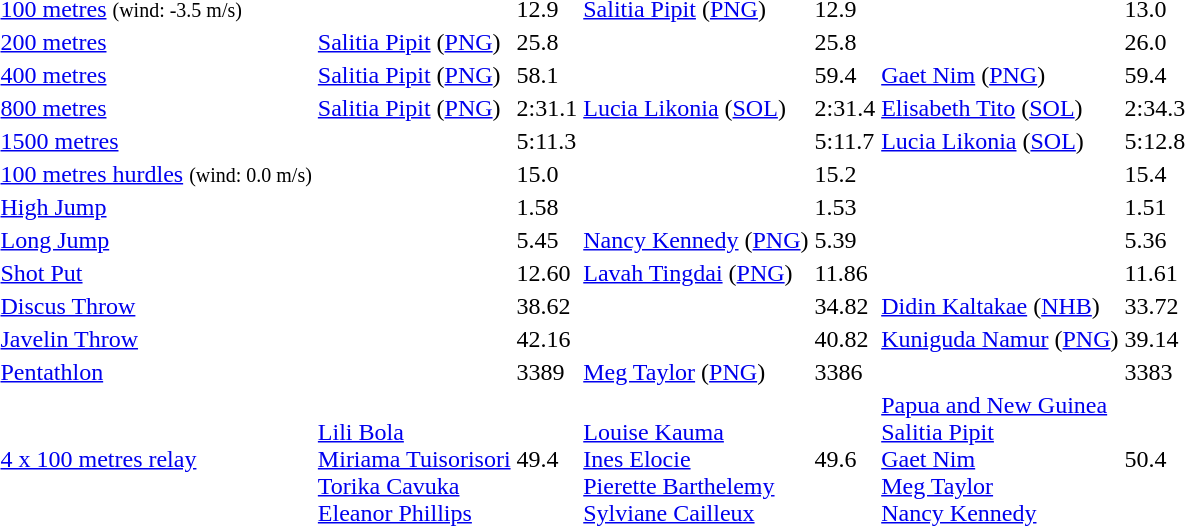<table>
<tr>
<td><a href='#'>100 metres</a> <small>(wind: -3.5 m/s)</small></td>
<td></td>
<td>12.9</td>
<td> <a href='#'>Salitia Pipit</a> (<a href='#'>PNG</a>)</td>
<td>12.9</td>
<td></td>
<td>13.0</td>
</tr>
<tr>
<td><a href='#'>200 metres</a></td>
<td> <a href='#'>Salitia Pipit</a> (<a href='#'>PNG</a>)</td>
<td>25.8</td>
<td></td>
<td>25.8</td>
<td></td>
<td>26.0</td>
</tr>
<tr>
<td><a href='#'>400 metres</a></td>
<td> <a href='#'>Salitia Pipit</a> (<a href='#'>PNG</a>)</td>
<td>58.1</td>
<td></td>
<td>59.4</td>
<td> <a href='#'>Gaet Nim</a> (<a href='#'>PNG</a>)</td>
<td>59.4</td>
</tr>
<tr>
<td><a href='#'>800 metres</a></td>
<td> <a href='#'>Salitia Pipit</a> (<a href='#'>PNG</a>)</td>
<td>2:31.1</td>
<td> <a href='#'>Lucia Likonia</a> (<a href='#'>SOL</a>)</td>
<td>2:31.4</td>
<td> <a href='#'>Elisabeth Tito</a> (<a href='#'>SOL</a>)</td>
<td>2:34.3</td>
</tr>
<tr>
<td><a href='#'>1500 metres</a></td>
<td></td>
<td>5:11.3</td>
<td></td>
<td>5:11.7</td>
<td> <a href='#'>Lucia Likonia</a> (<a href='#'>SOL</a>)</td>
<td>5:12.8</td>
</tr>
<tr>
<td><a href='#'>100 metres hurdles</a> <small>(wind: 0.0 m/s)</small></td>
<td></td>
<td>15.0</td>
<td></td>
<td>15.2</td>
<td></td>
<td>15.4</td>
</tr>
<tr>
<td><a href='#'>High Jump</a></td>
<td></td>
<td>1.58</td>
<td></td>
<td>1.53</td>
<td></td>
<td>1.51</td>
</tr>
<tr>
<td><a href='#'>Long Jump</a></td>
<td></td>
<td>5.45</td>
<td> <a href='#'>Nancy Kennedy</a> (<a href='#'>PNG</a>)</td>
<td>5.39</td>
<td></td>
<td>5.36</td>
</tr>
<tr>
<td><a href='#'>Shot Put</a></td>
<td></td>
<td>12.60</td>
<td> <a href='#'>Lavah Tingdai</a> (<a href='#'>PNG</a>)</td>
<td>11.86</td>
<td></td>
<td>11.61</td>
</tr>
<tr>
<td><a href='#'>Discus Throw</a></td>
<td></td>
<td>38.62</td>
<td></td>
<td>34.82</td>
<td> <a href='#'>Didin Kaltakae</a> (<a href='#'>NHB</a>)</td>
<td>33.72</td>
</tr>
<tr>
<td><a href='#'>Javelin Throw</a></td>
<td></td>
<td>42.16</td>
<td></td>
<td>40.82</td>
<td> <a href='#'>Kuniguda Namur</a> (<a href='#'>PNG</a>)</td>
<td>39.14</td>
</tr>
<tr>
<td><a href='#'>Pentathlon</a></td>
<td></td>
<td>3389</td>
<td> <a href='#'>Meg Taylor</a> (<a href='#'>PNG</a>)</td>
<td>3386</td>
<td></td>
<td>3383</td>
</tr>
<tr>
<td><a href='#'>4 x 100 metres relay</a></td>
<td> <br> <a href='#'>Lili Bola</a> <br> <a href='#'>Miriama Tuisorisori</a> <br> <a href='#'>Torika Cavuka</a> <br> <a href='#'>Eleanor Phillips</a></td>
<td>49.4</td>
<td> <br> <a href='#'>Louise Kauma</a> <br> <a href='#'>Ines Elocie</a> <br> <a href='#'>Pierette Barthelemy</a> <br> <a href='#'>Sylviane Cailleux</a></td>
<td>49.6</td>
<td> <a href='#'>Papua and New Guinea</a> <br> <a href='#'>Salitia Pipit</a> <br> <a href='#'>Gaet Nim</a> <br> <a href='#'>Meg Taylor</a> <br> <a href='#'>Nancy Kennedy</a></td>
<td>50.4</td>
</tr>
</table>
